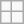<table class=wikitable align=center>
<tr>
<td valign=top align=center width=50%></td>
<td valign=top align=center width=50%></td>
</tr>
<tr>
<td valign=top></td>
<td valign=top></td>
</tr>
</table>
